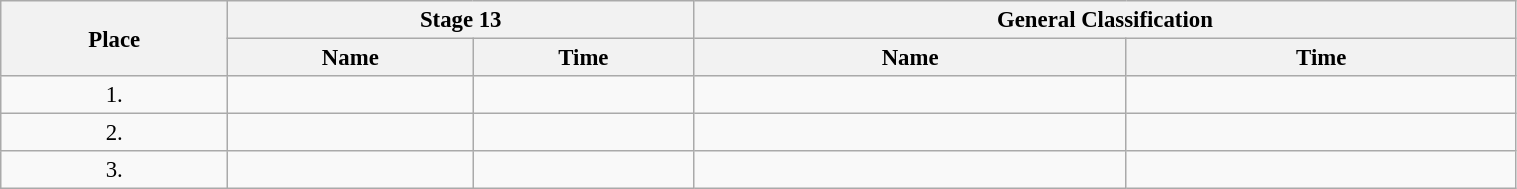<table class="wikitable"  style="font-size:95%; width:80%;">
<tr>
<th rowspan="2">Place</th>
<th colspan="2">Stage 13</th>
<th colspan="2">General Classification</th>
</tr>
<tr>
<th>Name</th>
<th>Time</th>
<th>Name</th>
<th>Time</th>
</tr>
<tr>
<td style="text-align:center;">1.</td>
<td></td>
<td></td>
<td></td>
<td></td>
</tr>
<tr>
<td style="text-align:center;">2.</td>
<td></td>
<td></td>
<td></td>
<td></td>
</tr>
<tr>
<td style="text-align:center;">3.</td>
<td></td>
<td></td>
<td></td>
<td></td>
</tr>
</table>
